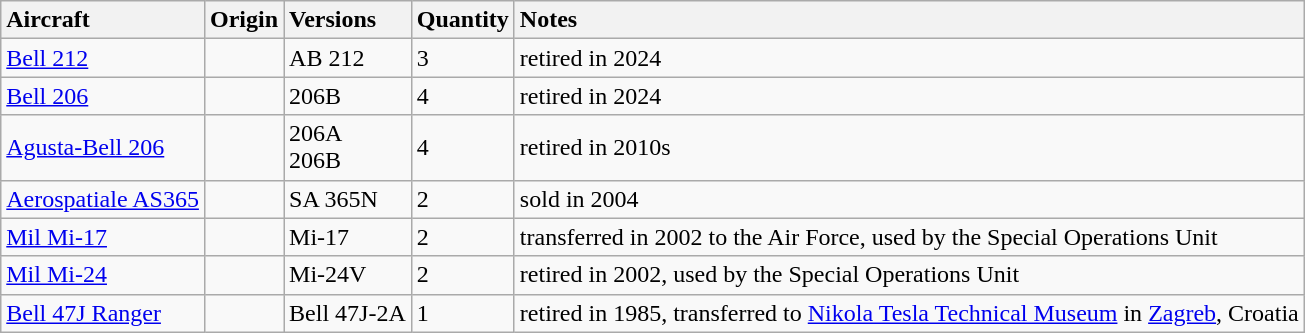<table class="wikitable">
<tr>
<th style="text-align: left;">Aircraft</th>
<th style="text-align: left;">Origin</th>
<th style="text-align: left;">Versions</th>
<th style="text-align: left;">Quantity</th>
<th style="text-align: left;">Notes</th>
</tr>
<tr>
<td><a href='#'>Bell 212</a></td>
<td></td>
<td>AB 212</td>
<td>3</td>
<td>retired in 2024</td>
</tr>
<tr>
<td><a href='#'>Bell 206</a></td>
<td></td>
<td>206B</td>
<td>4</td>
<td>retired in 2024</td>
</tr>
<tr>
<td><a href='#'>Agusta-Bell 206</a></td>
<td></td>
<td>206A<br>206B</td>
<td>4</td>
<td>retired in 2010s</td>
</tr>
<tr>
<td><a href='#'>Aerospatiale AS365</a></td>
<td></td>
<td>SA 365N</td>
<td>2</td>
<td>sold in 2004</td>
</tr>
<tr>
<td><a href='#'>Mil Mi-17</a></td>
<td></td>
<td>Mi-17</td>
<td>2</td>
<td>transferred in 2002 to the Air Force, used by the Special Operations Unit</td>
</tr>
<tr>
<td><a href='#'>Mil Mi-24</a></td>
<td></td>
<td>Mi-24V</td>
<td>2</td>
<td>retired in 2002, used by the Special Operations Unit</td>
</tr>
<tr>
<td><a href='#'>Bell 47J Ranger</a></td>
<td></td>
<td>Bell 47J-2A</td>
<td>1</td>
<td>retired in 1985, transferred to <a href='#'>Nikola Tesla Technical Museum</a> in <a href='#'>Zagreb</a>, Croatia</td>
</tr>
</table>
